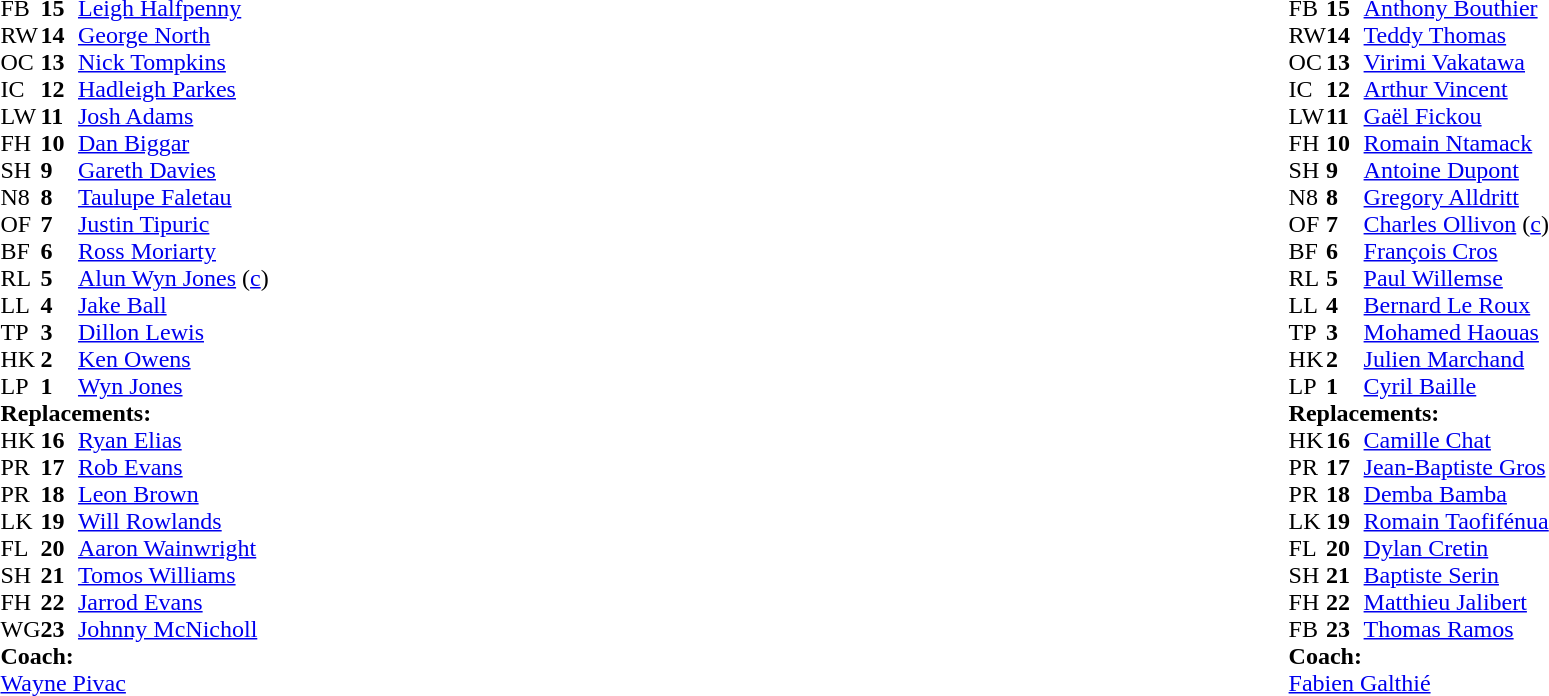<table style="width:100%">
<tr>
<td style="vertical-align:top; width:50%"><br><table cellspacing="0" cellpadding="0">
<tr>
<th width="25"></th>
<th width="25"></th>
</tr>
<tr>
<td>FB</td>
<td><strong>15</strong></td>
<td><a href='#'>Leigh Halfpenny</a></td>
</tr>
<tr>
<td>RW</td>
<td><strong>14</strong></td>
<td><a href='#'>George North</a></td>
<td></td>
<td></td>
</tr>
<tr>
<td>OC</td>
<td><strong>13</strong></td>
<td><a href='#'>Nick Tompkins</a></td>
</tr>
<tr>
<td>IC</td>
<td><strong>12</strong></td>
<td><a href='#'>Hadleigh Parkes</a></td>
</tr>
<tr>
<td>LW</td>
<td><strong>11</strong></td>
<td><a href='#'>Josh Adams</a></td>
<td></td>
<td></td>
</tr>
<tr>
<td>FH</td>
<td><strong>10</strong></td>
<td><a href='#'>Dan Biggar</a></td>
</tr>
<tr>
<td>SH</td>
<td><strong>9</strong></td>
<td><a href='#'>Gareth Davies</a></td>
<td></td>
<td></td>
</tr>
<tr>
<td>N8</td>
<td><strong>8</strong></td>
<td><a href='#'>Taulupe Faletau</a></td>
<td></td>
<td></td>
</tr>
<tr>
<td>OF</td>
<td><strong>7</strong></td>
<td><a href='#'>Justin Tipuric</a></td>
</tr>
<tr>
<td>BF</td>
<td><strong>6</strong></td>
<td><a href='#'>Ross Moriarty</a></td>
</tr>
<tr>
<td>RL</td>
<td><strong>5</strong></td>
<td><a href='#'>Alun Wyn Jones</a> (<a href='#'>c</a>)</td>
</tr>
<tr>
<td>LL</td>
<td><strong>4</strong></td>
<td><a href='#'>Jake Ball</a></td>
<td></td>
<td></td>
</tr>
<tr>
<td>TP</td>
<td><strong>3</strong></td>
<td><a href='#'>Dillon Lewis</a></td>
<td></td>
<td></td>
</tr>
<tr>
<td>HK</td>
<td><strong>2</strong></td>
<td><a href='#'>Ken Owens</a></td>
<td></td>
<td></td>
</tr>
<tr>
<td>LP</td>
<td><strong>1</strong></td>
<td><a href='#'>Wyn Jones</a></td>
<td></td>
<td></td>
</tr>
<tr>
<td colspan="4"><strong>Replacements:</strong></td>
</tr>
<tr>
<td>HK</td>
<td><strong>16</strong></td>
<td><a href='#'>Ryan Elias</a></td>
<td></td>
<td></td>
</tr>
<tr>
<td>PR</td>
<td><strong>17</strong></td>
<td><a href='#'>Rob Evans</a></td>
<td></td>
<td></td>
</tr>
<tr>
<td>PR</td>
<td><strong>18</strong></td>
<td><a href='#'>Leon Brown</a></td>
<td></td>
<td></td>
</tr>
<tr>
<td>LK</td>
<td><strong>19</strong></td>
<td><a href='#'>Will Rowlands</a></td>
<td></td>
<td></td>
</tr>
<tr>
<td>FL</td>
<td><strong>20</strong></td>
<td><a href='#'>Aaron Wainwright</a></td>
<td></td>
<td></td>
</tr>
<tr>
<td>SH</td>
<td><strong>21</strong></td>
<td><a href='#'>Tomos Williams</a></td>
<td></td>
<td></td>
</tr>
<tr>
<td>FH</td>
<td><strong>22</strong></td>
<td><a href='#'>Jarrod Evans</a></td>
<td></td>
<td></td>
</tr>
<tr>
<td>WG</td>
<td><strong>23</strong></td>
<td><a href='#'>Johnny McNicholl</a></td>
<td></td>
<td></td>
</tr>
<tr>
<td colspan="4"><strong>Coach:</strong></td>
</tr>
<tr>
<td colspan="4"><a href='#'>Wayne Pivac</a></td>
</tr>
</table>
</td>
<td style="vertical-align:top"></td>
<td style="vertical-align:top; width:50%"><br><table cellspacing="0" cellpadding="0" style="margin:auto">
<tr>
<th width="25"></th>
<th width="25"></th>
</tr>
<tr>
<td>FB</td>
<td><strong>15</strong></td>
<td><a href='#'>Anthony Bouthier</a></td>
</tr>
<tr>
<td>RW</td>
<td><strong>14</strong></td>
<td><a href='#'>Teddy Thomas</a></td>
<td></td>
<td></td>
</tr>
<tr>
<td>OC</td>
<td><strong>13</strong></td>
<td><a href='#'>Virimi Vakatawa</a></td>
</tr>
<tr>
<td>IC</td>
<td><strong>12</strong></td>
<td><a href='#'>Arthur Vincent</a></td>
</tr>
<tr>
<td>LW</td>
<td><strong>11</strong></td>
<td><a href='#'>Gaël Fickou</a></td>
</tr>
<tr>
<td>FH</td>
<td><strong>10</strong></td>
<td><a href='#'>Romain Ntamack</a></td>
<td></td>
<td></td>
</tr>
<tr>
<td>SH</td>
<td><strong>9</strong></td>
<td><a href='#'>Antoine Dupont</a></td>
<td></td>
<td></td>
</tr>
<tr>
<td>N8</td>
<td><strong>8</strong></td>
<td><a href='#'>Gregory Alldritt</a></td>
<td></td>
</tr>
<tr>
<td>OF</td>
<td><strong>7</strong></td>
<td><a href='#'>Charles Ollivon</a> (<a href='#'>c</a>)</td>
</tr>
<tr>
<td>BF</td>
<td><strong>6</strong></td>
<td><a href='#'>François Cros</a></td>
<td></td>
<td></td>
</tr>
<tr>
<td>RL</td>
<td><strong>5</strong></td>
<td><a href='#'>Paul Willemse</a></td>
</tr>
<tr>
<td>LL</td>
<td><strong>4</strong></td>
<td><a href='#'>Bernard Le Roux</a></td>
<td></td>
<td></td>
</tr>
<tr>
<td>TP</td>
<td><strong>3</strong></td>
<td><a href='#'>Mohamed Haouas</a></td>
<td></td>
<td></td>
</tr>
<tr>
<td>HK</td>
<td><strong>2</strong></td>
<td><a href='#'>Julien Marchand</a></td>
<td></td>
<td></td>
</tr>
<tr>
<td>LP</td>
<td><strong>1</strong></td>
<td><a href='#'>Cyril Baille</a></td>
<td></td>
<td></td>
</tr>
<tr>
<td colspan="4"><strong>Replacements:</strong></td>
</tr>
<tr>
<td>HK</td>
<td><strong>16</strong></td>
<td><a href='#'>Camille Chat</a></td>
<td></td>
<td></td>
</tr>
<tr>
<td>PR</td>
<td><strong>17</strong></td>
<td><a href='#'>Jean-Baptiste Gros</a></td>
<td></td>
<td></td>
</tr>
<tr>
<td>PR</td>
<td><strong>18</strong></td>
<td><a href='#'>Demba Bamba</a></td>
<td></td>
<td></td>
</tr>
<tr>
<td>LK</td>
<td><strong>19</strong></td>
<td><a href='#'>Romain Taofifénua</a></td>
<td></td>
<td></td>
</tr>
<tr>
<td>FL</td>
<td><strong>20</strong></td>
<td><a href='#'>Dylan Cretin</a></td>
<td></td>
<td></td>
</tr>
<tr>
<td>SH</td>
<td><strong>21</strong></td>
<td><a href='#'>Baptiste Serin</a></td>
<td></td>
<td></td>
</tr>
<tr>
<td>FH</td>
<td><strong>22</strong></td>
<td><a href='#'>Matthieu Jalibert</a></td>
<td></td>
<td></td>
</tr>
<tr>
<td>FB</td>
<td><strong>23</strong></td>
<td><a href='#'>Thomas Ramos</a></td>
<td></td>
<td></td>
</tr>
<tr>
<td colspan="4"><strong>Coach:</strong></td>
</tr>
<tr>
<td colspan="4"><a href='#'>Fabien Galthié</a></td>
</tr>
</table>
</td>
</tr>
</table>
